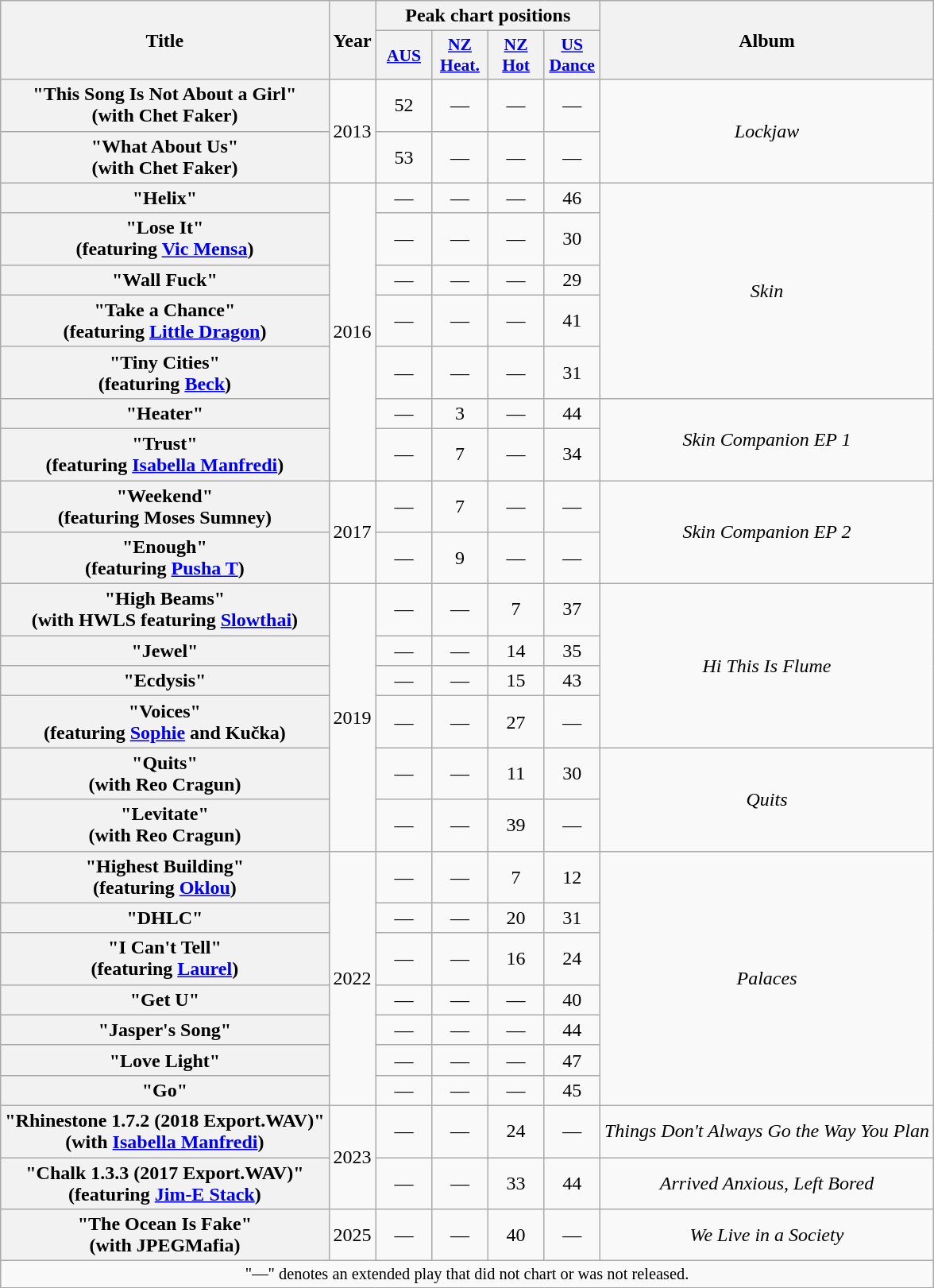<table class="wikitable plainrowheaders" style="text-align:center;">
<tr>
<th scope="col" rowspan="2">Title</th>
<th scope="col" rowspan="2">Year</th>
<th scope="col" colspan="4">Peak chart positions</th>
<th scope="col" rowspan="2">Album</th>
</tr>
<tr>
<th scope="col" style="width:2.8em;font-size:90%;"><a href='#'>AUS</a><br> </th>
<th scope="col" style="width:2.8em;font-size:90%;"><a href='#'>NZ<br>Heat.</a><br></th>
<th scope="col" style="width:2.8em;font-size:90%;"><a href='#'>NZ<br>Hot</a><br></th>
<th scope="col" style="width:2.8em;font-size:90%;"><a href='#'>US<br>Dance</a><br></th>
</tr>
<tr>
<th scope="row">"This Song Is Not About a Girl"<br><span>(with Chet Faker)</span></th>
<td rowspan="2">2013</td>
<td>52</td>
<td>—</td>
<td>—</td>
<td>—</td>
<td rowspan="2"><em>Lockjaw</em></td>
</tr>
<tr>
<th scope="row">"What About Us"<br><span>(with Chet Faker)</span></th>
<td>53</td>
<td>—</td>
<td>—</td>
<td>—</td>
</tr>
<tr>
<th scope="row">"Helix"</th>
<td rowspan="7">2016</td>
<td>—</td>
<td>—</td>
<td>—</td>
<td>46</td>
<td rowspan="5"><em>Skin</em></td>
</tr>
<tr>
<th scope="row">"Lose It"<br><span>(featuring <a href='#'>Vic Mensa</a>)</span></th>
<td>—</td>
<td>—</td>
<td>—</td>
<td>30</td>
</tr>
<tr>
<th scope="row">"Wall Fuck"</th>
<td>—</td>
<td>—</td>
<td>—</td>
<td>29</td>
</tr>
<tr>
<th scope="row">"Take a Chance"<br><span>(featuring <a href='#'>Little Dragon</a>)</span></th>
<td>—</td>
<td>—</td>
<td>—</td>
<td>41</td>
</tr>
<tr>
<th scope="row">"Tiny Cities"<br><span>(featuring <a href='#'>Beck</a>)</span></th>
<td>—</td>
<td>—</td>
<td>—</td>
<td>31</td>
</tr>
<tr>
<th scope="row">"Heater"</th>
<td>—</td>
<td>3</td>
<td>—</td>
<td>44</td>
<td rowspan="2"><em>Skin Companion EP 1</em></td>
</tr>
<tr>
<th scope="row">"Trust"<br><span>(featuring <a href='#'>Isabella Manfredi</a>)</span></th>
<td>—</td>
<td>7</td>
<td>—</td>
<td>34</td>
</tr>
<tr>
<th scope="row">"Weekend"<br><span>(featuring Moses Sumney)</span></th>
<td rowspan="2">2017</td>
<td>—</td>
<td>7</td>
<td>—</td>
<td>—</td>
<td rowspan="2"><em>Skin Companion EP 2</em></td>
</tr>
<tr>
<th scope="row">"Enough"<br><span>(featuring <a href='#'>Pusha T</a>)</span></th>
<td>—</td>
<td>9</td>
<td>—</td>
<td>—</td>
</tr>
<tr>
<th scope="row">"High Beams"<br><span>(with HWLS featuring <a href='#'>Slowthai</a>)</span></th>
<td rowspan="6">2019</td>
<td>—</td>
<td>—</td>
<td>7</td>
<td>37</td>
<td rowspan="4"><em>Hi This Is Flume</em></td>
</tr>
<tr>
<th scope="row">"Jewel"</th>
<td>—</td>
<td>—</td>
<td>14</td>
<td>35</td>
</tr>
<tr>
<th scope="row">"Ecdysis"</th>
<td>—</td>
<td>—</td>
<td>15</td>
<td>43</td>
</tr>
<tr>
<th scope="row">"Voices"<br><span>(featuring <a href='#'>Sophie</a> and Kučka)</span></th>
<td>—</td>
<td>—</td>
<td>27</td>
<td>—</td>
</tr>
<tr>
<th scope="row">"Quits"<br><span>(with Reo Cragun)</span></th>
<td>—</td>
<td>—</td>
<td>11</td>
<td>30</td>
<td rowspan="2"><em>Quits</em></td>
</tr>
<tr>
<th scope="row">"Levitate"<br><span>(with Reo Cragun)</span></th>
<td>—</td>
<td>—</td>
<td>39</td>
<td>—</td>
</tr>
<tr>
<th scope="row">"Highest Building"<br><span>(featuring <a href='#'>Oklou</a>)</span></th>
<td rowspan="7">2022</td>
<td>—</td>
<td>—</td>
<td>7</td>
<td>12</td>
<td rowspan="7"><em>Palaces</em></td>
</tr>
<tr>
<th scope="row">"DHLC"</th>
<td>—</td>
<td>—</td>
<td>20</td>
<td>31</td>
</tr>
<tr>
<th scope="row">"I Can't Tell"<br><span>(featuring <a href='#'>Laurel</a>)</span></th>
<td>—</td>
<td>—</td>
<td>16</td>
<td>24</td>
</tr>
<tr>
<th scope="row">"Get U"</th>
<td>—</td>
<td>—</td>
<td>—</td>
<td>40</td>
</tr>
<tr>
<th scope="row">"Jasper's Song"</th>
<td>—</td>
<td>—</td>
<td>—</td>
<td>44</td>
</tr>
<tr>
<th scope="row">"Love Light"</th>
<td>—</td>
<td>—</td>
<td>—</td>
<td>47</td>
</tr>
<tr>
<th scope="row">"Go"</th>
<td>—</td>
<td>—</td>
<td>—</td>
<td>45</td>
</tr>
<tr>
<th scope="row">"Rhinestone 1.7.2 (2018 Export.WAV)"<br><span>(with <a href='#'>Isabella Manfredi</a>)</span></th>
<td rowspan="2">2023</td>
<td>—</td>
<td>—</td>
<td>24</td>
<td>—</td>
<td><em>Things Don't Always Go the Way You Plan</em></td>
</tr>
<tr>
<th scope="row">"Chalk 1.3.3 (2017 Export.WAV)"<br><span>(featuring <a href='#'>Jim-E Stack</a>)</span></th>
<td>—</td>
<td>—</td>
<td>33</td>
<td>44</td>
<td><em>Arrived Anxious, Left Bored</em></td>
</tr>
<tr>
<th scope="row">"The Ocean Is Fake"<br><span>(with JPEGMafia)</span></th>
<td>2025</td>
<td>—</td>
<td>—</td>
<td>40</td>
<td>—</td>
<td><em>We Live in a Society</em></td>
</tr>
<tr>
<td colspan="14" style="font-size:85%">"—" denotes an extended play that did not chart or was not released.</td>
</tr>
</table>
